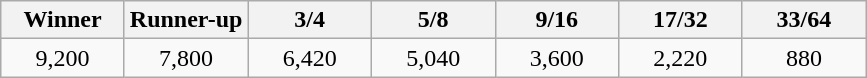<table class="wikitable" style="text-align:center">
<tr>
<th width="75">Winner</th>
<th width="75">Runner-up</th>
<th width="75">3/4</th>
<th width="75">5/8</th>
<th width="75">9/16</th>
<th width="75">17/32</th>
<th width="75">33/64</th>
</tr>
<tr>
<td>9,200</td>
<td>7,800</td>
<td>6,420</td>
<td>5,040</td>
<td>3,600</td>
<td>2,220</td>
<td>880</td>
</tr>
</table>
